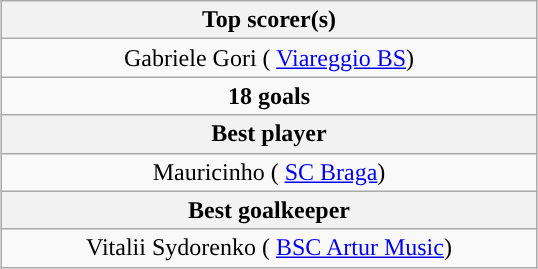<table class="wikitable" style="margin: 1em auto 1em auto;">
<tr>
<th width=350 colspan=3>Top scorer(s)</th>
</tr>
<tr align=center style="background:">
<td style="text-align:center;"> Gabriele Gori ( <a href='#'>Viareggio BS</a>)</td>
</tr>
<tr>
<td style="text-align:center;"><strong>18 goals</strong></td>
</tr>
<tr>
<th colspan=3>Best player</th>
</tr>
<tr>
<td style="text-align:center;"> Mauricinho ( <a href='#'>SC Braga</a>)</td>
</tr>
<tr>
<th colspan=3>Best goalkeeper</th>
</tr>
<tr>
<td style="text-align:center;"> Vitalii Sydorenko ( <a href='#'>BSC Artur Music</a>)</td>
</tr>
</table>
